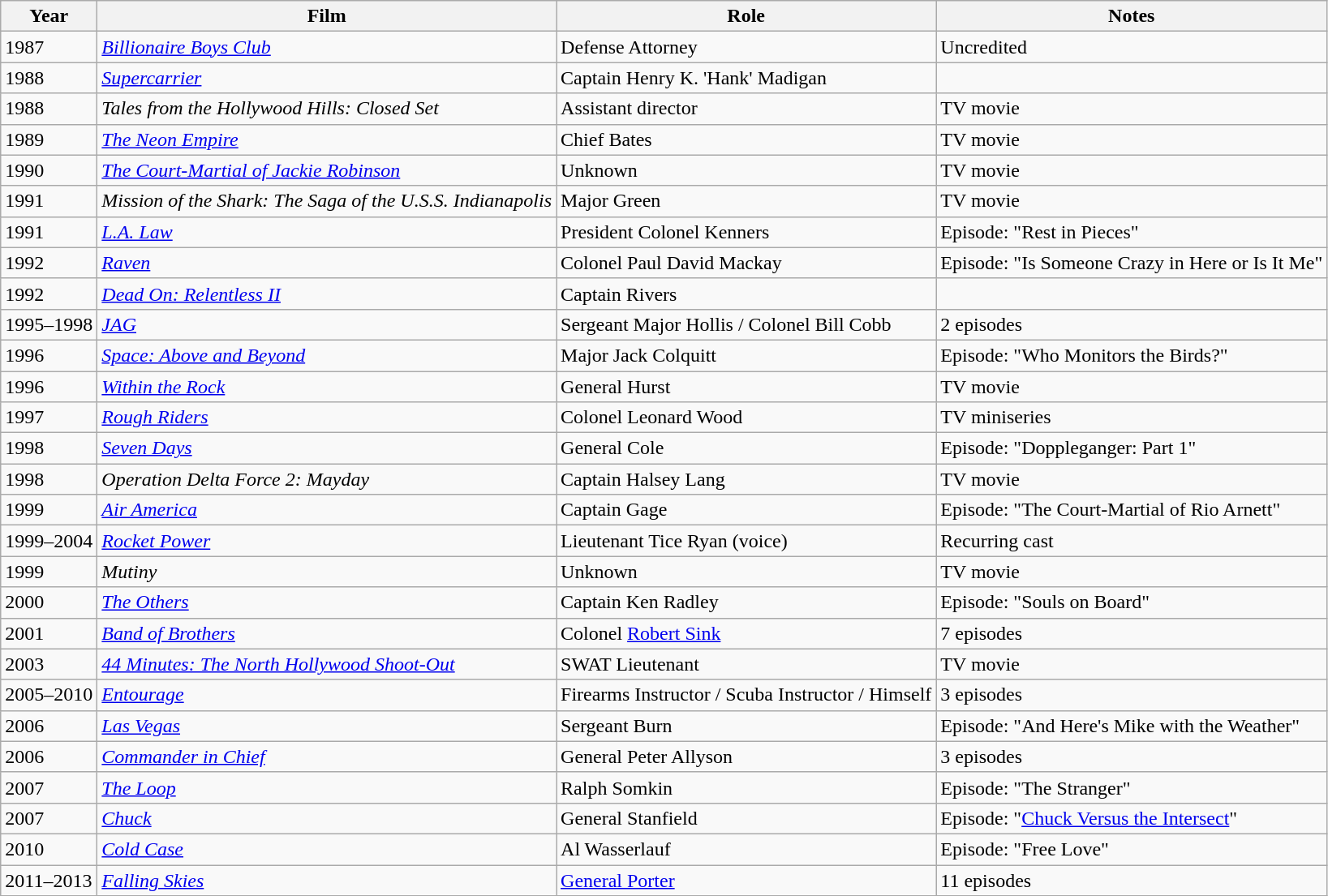<table class="wikitable sortable">
<tr>
<th>Year</th>
<th>Film</th>
<th>Role</th>
<th class="unsortable">Notes</th>
</tr>
<tr>
<td>1987</td>
<td><em><a href='#'>Billionaire Boys Club</a></em></td>
<td>Defense Attorney</td>
<td>Uncredited</td>
</tr>
<tr>
<td>1988</td>
<td><em><a href='#'>Supercarrier</a></em></td>
<td>Captain Henry K. 'Hank' Madigan</td>
<td></td>
</tr>
<tr>
<td>1988</td>
<td><em>Tales from the Hollywood Hills: Closed Set</em></td>
<td>Assistant director</td>
<td>TV movie</td>
</tr>
<tr>
<td>1989</td>
<td><em><a href='#'>The Neon Empire</a></em></td>
<td>Chief Bates</td>
<td>TV movie</td>
</tr>
<tr>
<td>1990</td>
<td><em><a href='#'>The Court-Martial of Jackie Robinson</a></em></td>
<td>Unknown</td>
<td>TV movie</td>
</tr>
<tr>
<td>1991</td>
<td><em>Mission of the Shark: The Saga of the U.S.S. Indianapolis</em></td>
<td>Major Green</td>
<td>TV movie</td>
</tr>
<tr>
<td>1991</td>
<td><em><a href='#'>L.A. Law</a></em></td>
<td>President Colonel Kenners</td>
<td>Episode: "Rest in Pieces"</td>
</tr>
<tr>
<td>1992</td>
<td><em><a href='#'>Raven</a></em></td>
<td>Colonel Paul David Mackay</td>
<td>Episode: "Is Someone Crazy in Here or Is It Me"</td>
</tr>
<tr>
<td>1992</td>
<td><em><a href='#'>Dead On: Relentless II</a></em></td>
<td>Captain Rivers</td>
<td></td>
</tr>
<tr>
<td>1995–1998</td>
<td><em><a href='#'>JAG</a></em></td>
<td>Sergeant Major Hollis / Colonel Bill Cobb</td>
<td>2 episodes</td>
</tr>
<tr>
<td>1996</td>
<td><em><a href='#'>Space: Above and Beyond</a></em></td>
<td>Major Jack Colquitt</td>
<td>Episode: "Who Monitors the Birds?"</td>
</tr>
<tr>
<td>1996</td>
<td><em><a href='#'>Within the Rock</a></em></td>
<td>General Hurst</td>
<td>TV movie</td>
</tr>
<tr>
<td>1997</td>
<td><em><a href='#'>Rough Riders</a></em></td>
<td>Colonel Leonard Wood</td>
<td>TV miniseries</td>
</tr>
<tr>
<td>1998</td>
<td><em><a href='#'>Seven Days</a></em></td>
<td>General Cole</td>
<td>Episode: "Doppleganger: Part 1"</td>
</tr>
<tr>
<td>1998</td>
<td><em>Operation Delta Force 2: Mayday</em></td>
<td>Captain Halsey Lang</td>
<td>TV movie</td>
</tr>
<tr>
<td>1999</td>
<td><em><a href='#'>Air America</a></em></td>
<td>Captain Gage</td>
<td>Episode: "The Court-Martial of Rio Arnett"</td>
</tr>
<tr>
<td>1999–2004</td>
<td><em><a href='#'>Rocket Power</a></em></td>
<td>Lieutenant Tice Ryan (voice)</td>
<td>Recurring cast</td>
</tr>
<tr>
<td>1999</td>
<td><em>Mutiny</em></td>
<td>Unknown</td>
<td>TV movie</td>
</tr>
<tr>
<td>2000</td>
<td><em><a href='#'>The Others</a></em></td>
<td>Captain Ken Radley</td>
<td>Episode: "Souls on Board"</td>
</tr>
<tr>
<td>2001</td>
<td><em><a href='#'>Band of Brothers</a></em></td>
<td>Colonel <a href='#'>Robert Sink</a></td>
<td>7 episodes</td>
</tr>
<tr>
<td>2003</td>
<td><em><a href='#'>44 Minutes: The North Hollywood Shoot-Out</a></em></td>
<td>SWAT Lieutenant</td>
<td>TV movie</td>
</tr>
<tr>
<td>2005–2010</td>
<td><em><a href='#'>Entourage</a></em></td>
<td>Firearms Instructor / Scuba Instructor / Himself</td>
<td>3 episodes</td>
</tr>
<tr>
<td>2006</td>
<td><em><a href='#'>Las Vegas</a></em></td>
<td>Sergeant Burn</td>
<td>Episode: "And Here's Mike with the Weather"</td>
</tr>
<tr>
<td>2006</td>
<td><em><a href='#'>Commander in Chief</a></em></td>
<td>General Peter Allyson</td>
<td>3 episodes</td>
</tr>
<tr>
<td>2007</td>
<td><em><a href='#'>The Loop</a></em></td>
<td>Ralph Somkin</td>
<td>Episode: "The Stranger"</td>
</tr>
<tr>
<td>2007</td>
<td><em><a href='#'>Chuck</a></em></td>
<td>General Stanfield</td>
<td>Episode: "<a href='#'>Chuck Versus the Intersect</a>"</td>
</tr>
<tr>
<td>2010</td>
<td><em><a href='#'>Cold Case</a></em></td>
<td>Al Wasserlauf</td>
<td>Episode: "Free Love"</td>
</tr>
<tr>
<td>2011–2013</td>
<td><em><a href='#'>Falling Skies</a></em></td>
<td><a href='#'>General Porter</a></td>
<td>11 episodes</td>
</tr>
</table>
